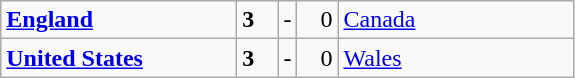<table class="wikitable">
<tr>
<td width=150> <strong><a href='#'>England</a></strong></td>
<td style="width:20px; text-align:left;"><strong>3</strong></td>
<td>-</td>
<td style="width:20px; text-align:right;">0</td>
<td width=150> <a href='#'>Canada</a></td>
</tr>
<tr>
<td> <strong><a href='#'>United States</a></strong></td>
<td style="text-align:left;"><strong>3</strong></td>
<td>-</td>
<td style="text-align:right;">0</td>
<td> <a href='#'>Wales</a></td>
</tr>
</table>
